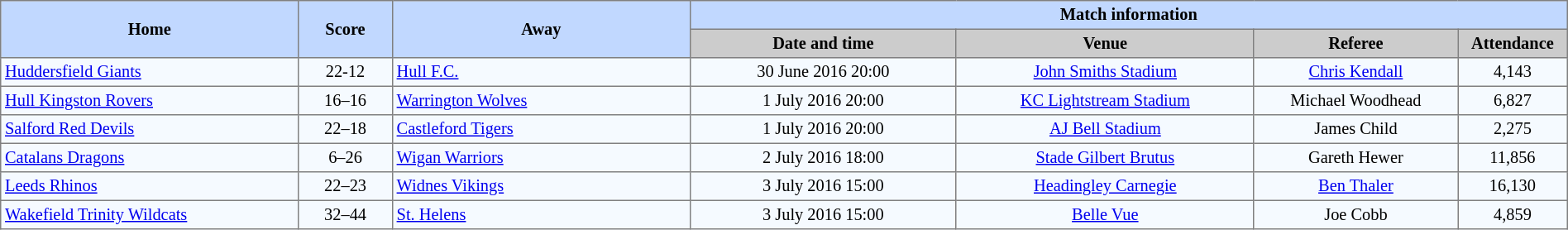<table border=1 style="border-collapse:collapse; font-size:85%; text-align:center;" cellpadding=3 cellspacing=0 width=100%>
<tr bgcolor=#C1D8FF>
<th rowspan=2 width=19%>Home</th>
<th rowspan=2 width=6%>Score</th>
<th rowspan=2 width=19%>Away</th>
<th colspan=6>Match information</th>
</tr>
<tr bgcolor=#CCCCCC>
<th width=17%>Date and time</th>
<th width=19%>Venue</th>
<th width=13%>Referee</th>
<th width=7%>Attendance</th>
</tr>
<tr bgcolor=#F5FAFF>
<td align=left> <a href='#'>Huddersfield Giants</a></td>
<td>22-12</td>
<td align=left> <a href='#'>Hull F.C.</a></td>
<td>30 June 2016 20:00</td>
<td><a href='#'>John Smiths Stadium</a></td>
<td><a href='#'>Chris Kendall</a></td>
<td>4,143</td>
</tr>
<tr bgcolor=#F5FAFF>
<td align=left> <a href='#'>Hull Kingston Rovers</a></td>
<td>16–16</td>
<td align=left> <a href='#'>Warrington Wolves</a></td>
<td>1 July 2016 20:00</td>
<td><a href='#'>KC Lightstream Stadium</a></td>
<td>Michael Woodhead</td>
<td>6,827</td>
</tr>
<tr bgcolor=#F5FAFF>
<td align=left> <a href='#'>Salford Red Devils</a></td>
<td>22–18</td>
<td align=left> <a href='#'>Castleford Tigers</a></td>
<td>1 July 2016 20:00</td>
<td><a href='#'>AJ Bell Stadium</a></td>
<td>James Child</td>
<td>2,275</td>
</tr>
<tr bgcolor=#F5FAFF>
<td align=left> <a href='#'>Catalans Dragons</a></td>
<td>6–26</td>
<td align=left> <a href='#'>Wigan Warriors</a></td>
<td>2 July 2016 18:00</td>
<td><a href='#'>Stade Gilbert Brutus</a></td>
<td>Gareth Hewer</td>
<td>11,856</td>
</tr>
<tr bgcolor=#F5FAFF>
<td align=left> <a href='#'>Leeds Rhinos</a></td>
<td>22–23</td>
<td align=left> <a href='#'>Widnes Vikings</a></td>
<td>3 July 2016 15:00</td>
<td><a href='#'>Headingley Carnegie</a></td>
<td><a href='#'>Ben Thaler</a></td>
<td>16,130</td>
</tr>
<tr bgcolor=#F5FAFF>
<td align=left> <a href='#'>Wakefield Trinity Wildcats</a></td>
<td>32–44</td>
<td align=left> <a href='#'>St. Helens</a></td>
<td>3 July 2016 15:00</td>
<td><a href='#'>Belle Vue</a></td>
<td>Joe Cobb</td>
<td>4,859</td>
</tr>
</table>
